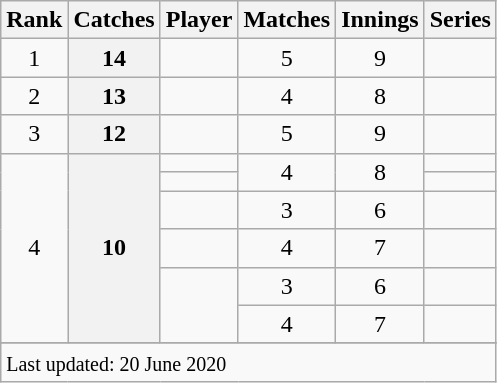<table class="wikitable sortable">
<tr>
<th scope=col>Rank</th>
<th scope=col>Catches</th>
<th scope=col>Player</th>
<th scope=col>Matches</th>
<th scope=col>Innings</th>
<th scope=col>Series</th>
</tr>
<tr>
<td align=center>1</td>
<th scope=row style="text-align:center;">14</th>
<td> </td>
<td align=center>5</td>
<td align=center>9</td>
<td></td>
</tr>
<tr>
<td align=center>2</td>
<th scope=row style="text-align:center;">13</th>
<td></td>
<td align=center>4</td>
<td align=center>8</td>
<td></td>
</tr>
<tr>
<td align=center>3</td>
<th scope=row style="text-align:center;">12</th>
<td></td>
<td align=center>5</td>
<td align=center>9</td>
<td></td>
</tr>
<tr>
<td align=center rowspan=6>4</td>
<th scope=row style="text-align:center;" rowspan=6>10</th>
<td></td>
<td align=center rowspan=2>4</td>
<td align=center rowspan=2>8</td>
<td></td>
</tr>
<tr>
<td></td>
<td></td>
</tr>
<tr>
<td></td>
<td align=center>3</td>
<td align=center>6</td>
<td></td>
</tr>
<tr>
<td></td>
<td align=center>4</td>
<td align=center>7</td>
<td></td>
</tr>
<tr>
<td rowspan=2></td>
<td align=center>3</td>
<td align=center>6</td>
<td></td>
</tr>
<tr>
<td align=center>4</td>
<td align=center>7</td>
<td></td>
</tr>
<tr>
</tr>
<tr class=sortbottom>
<td colspan=6><small>Last updated: 20 June 2020</small></td>
</tr>
</table>
